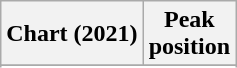<table class="wikitable plainrowheaders sortable" style="text-align:center">
<tr>
<th scope="col">Chart (2021)</th>
<th scope="col">Peak<br>position</th>
</tr>
<tr>
</tr>
<tr>
</tr>
</table>
